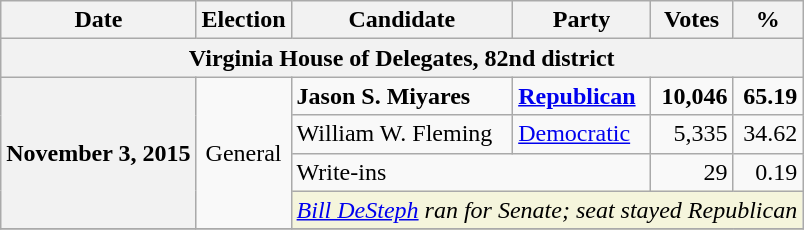<table class="wikitable">
<tr>
<th>Date</th>
<th>Election</th>
<th>Candidate</th>
<th>Party</th>
<th>Votes</th>
<th>%</th>
</tr>
<tr>
<th colspan="6">Virginia House of Delegates, 82nd district</th>
</tr>
<tr>
<th rowspan="4">November 3, 2015</th>
<td rowspan="4" align="center">General</td>
<td><strong>Jason S. Miyares</strong></td>
<td><strong><a href='#'>Republican</a></strong></td>
<td align="right"><strong>10,046</strong></td>
<td align="right"><strong>65.19</strong></td>
</tr>
<tr>
<td>William W. Fleming</td>
<td><a href='#'>Democratic</a></td>
<td align="right">5,335</td>
<td align="right">34.62</td>
</tr>
<tr>
<td colspan="2">Write-ins</td>
<td align="right">29</td>
<td align="right">0.19</td>
</tr>
<tr>
<td colspan="4" style="background:Beige"><em><a href='#'>Bill DeSteph</a> ran for Senate; seat stayed Republican</em></td>
</tr>
<tr>
</tr>
</table>
